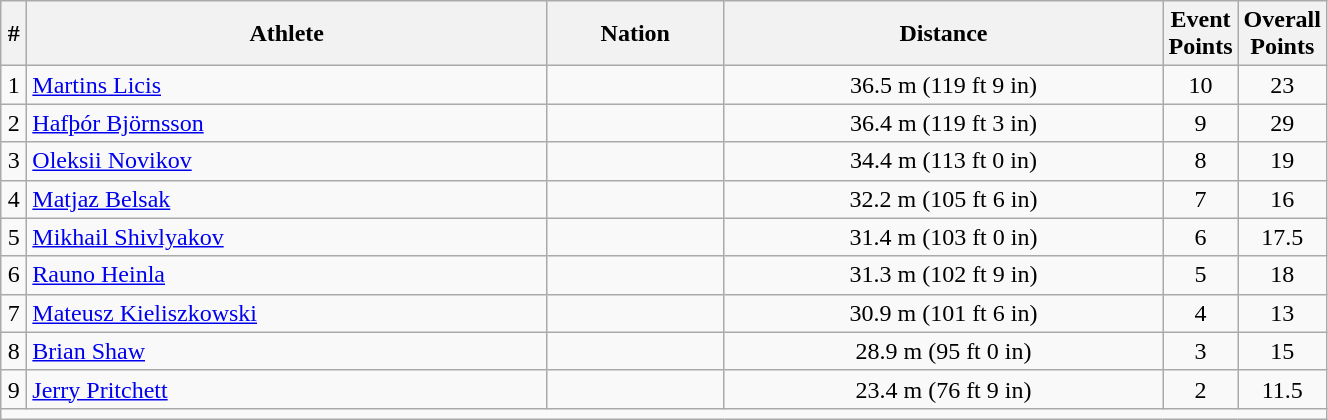<table class="wikitable sortable" style="text-align:center;width: 70%;">
<tr>
<th scope="col" style="width: 10px;">#</th>
<th scope="col">Athlete</th>
<th scope="col">Nation</th>
<th scope="col">Distance</th>
<th scope="col" style="width: 10px;">Event Points</th>
<th scope="col" style="width: 10px;">Overall Points</th>
</tr>
<tr>
<td>1</td>
<td align=left><a href='#'>Martins Licis</a></td>
<td align=left></td>
<td>36.5 m (119 ft 9 in)</td>
<td>10</td>
<td>23</td>
</tr>
<tr>
<td>2</td>
<td align=left><a href='#'>Hafþór Björnsson</a></td>
<td align=left></td>
<td>36.4 m (119 ft 3 in)</td>
<td>9</td>
<td>29</td>
</tr>
<tr>
<td>3</td>
<td align=left><a href='#'>Oleksii Novikov</a></td>
<td align=left></td>
<td>34.4 m (113 ft 0 in)</td>
<td>8</td>
<td>19</td>
</tr>
<tr>
<td>4</td>
<td align=left><a href='#'>Matjaz Belsak</a></td>
<td align=left></td>
<td>32.2 m (105 ft 6 in)</td>
<td>7</td>
<td>16</td>
</tr>
<tr>
<td>5</td>
<td align=left><a href='#'>Mikhail Shivlyakov</a></td>
<td align=left></td>
<td>31.4 m (103 ft 0 in)</td>
<td>6</td>
<td>17.5</td>
</tr>
<tr>
<td>6</td>
<td align=left><a href='#'>Rauno Heinla</a></td>
<td align=left></td>
<td>31.3 m (102 ft 9 in)</td>
<td>5</td>
<td>18</td>
</tr>
<tr>
<td>7</td>
<td align=left><a href='#'>Mateusz Kieliszkowski</a></td>
<td align=left></td>
<td>30.9 m (101 ft 6 in)</td>
<td>4</td>
<td>13</td>
</tr>
<tr>
<td>8</td>
<td align=left><a href='#'>Brian Shaw</a></td>
<td align=left></td>
<td>28.9 m (95 ft 0 in)</td>
<td>3</td>
<td>15</td>
</tr>
<tr>
<td>9</td>
<td align=left><a href='#'>Jerry Pritchett</a></td>
<td align=left></td>
<td>23.4 m (76 ft 9 in)</td>
<td>2</td>
<td>11.5</td>
</tr>
<tr class="sortbottom">
<td colspan="6"></td>
</tr>
</table>
